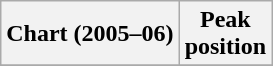<table class="wikitable plainrowheaders" style="text-align:center">
<tr>
<th scope="col">Chart (2005–06)</th>
<th scope="col">Peak<br> position</th>
</tr>
<tr>
</tr>
</table>
